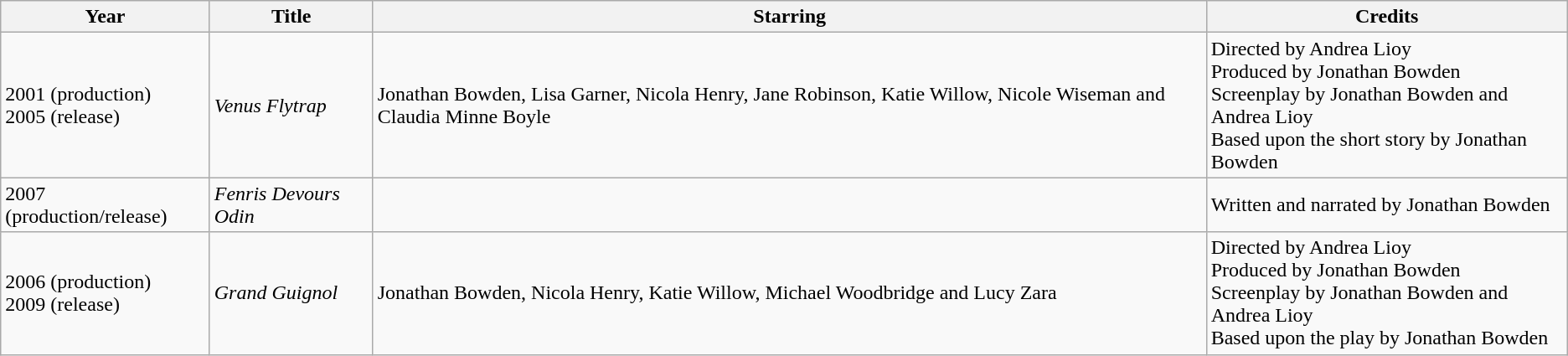<table class="wikitable">
<tr>
<th>Year</th>
<th>Title</th>
<th>Starring</th>
<th>Credits</th>
</tr>
<tr>
<td>2001 (production)<br>2005 (release)</td>
<td><em>Venus Flytrap</em></td>
<td>Jonathan Bowden, Lisa Garner, Nicola Henry, Jane Robinson, Katie Willow, Nicole Wiseman and Claudia Minne Boyle</td>
<td>Directed by Andrea Lioy<br>Produced by Jonathan Bowden<br>Screenplay by Jonathan Bowden and Andrea Lioy<br>Based upon the short story by Jonathan Bowden</td>
</tr>
<tr>
<td>2007 (production/release)</td>
<td><em>Fenris Devours Odin</em></td>
<td></td>
<td>Written and narrated by Jonathan Bowden</td>
</tr>
<tr>
<td>2006 (production)<br>2009 (release)</td>
<td><em>Grand Guignol</em></td>
<td>Jonathan Bowden, Nicola Henry, Katie Willow, Michael Woodbridge and Lucy Zara</td>
<td>Directed by Andrea Lioy<br>Produced by Jonathan Bowden<br>Screenplay by Jonathan Bowden and Andrea Lioy<br>Based upon the play by Jonathan Bowden</td>
</tr>
</table>
